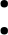<table>
<tr>
<td><br><ul><li></li><li></li></ul></td>
</tr>
</table>
